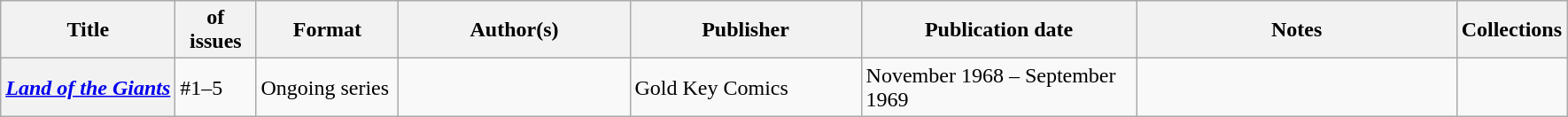<table class="wikitable">
<tr>
<th>Title</th>
<th style="width:40pt"> of issues</th>
<th style="width:75pt">Format</th>
<th style="width:125pt">Author(s)</th>
<th style="width:125pt">Publisher</th>
<th style="width:150pt">Publication date</th>
<th style="width:175pt">Notes</th>
<th>Collections</th>
</tr>
<tr>
<th><em><a href='#'>Land of the Giants</a></em></th>
<td>#1–5</td>
<td>Ongoing series</td>
<td></td>
<td>Gold Key Comics</td>
<td>November 1968 – September 1969</td>
<td></td>
<td></td>
</tr>
</table>
